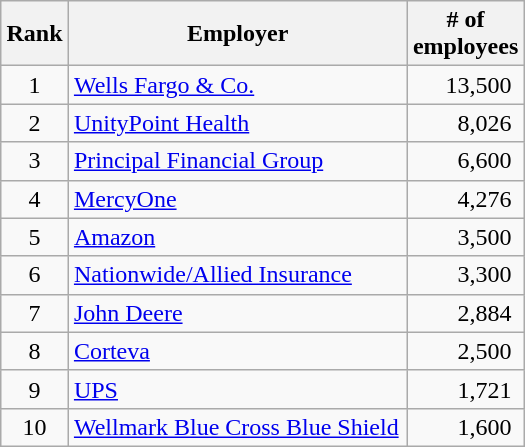<table class="wikitable floatright" style="width:350px;">
<tr>
<th>Rank</th>
<th>Employer</th>
<th># of<br>employees</th>
</tr>
<tr>
<td style="text-align:center">1</td>
<td><a href='#'>Wells Fargo & Co.</a></td>
<td style="text-align:right; padding-right:0.5em;">13,500</td>
</tr>
<tr>
<td style="text-align:center">2</td>
<td><a href='#'>UnityPoint Health</a></td>
<td style="text-align:right; padding-right:0.5em;">8,026</td>
</tr>
<tr>
<td style="text-align:center">3</td>
<td><a href='#'>Principal Financial Group</a></td>
<td style="text-align:right; padding-right:0.5em;">6,600</td>
</tr>
<tr>
<td style="text-align:center">4</td>
<td><a href='#'>MercyOne</a></td>
<td style="text-align:right; padding-right:0.5em;">4,276</td>
</tr>
<tr>
<td style="text-align:center">5</td>
<td><a href='#'>Amazon</a></td>
<td style="text-align:right; padding-right:0.5em;">3,500</td>
</tr>
<tr>
<td style="text-align:center">6</td>
<td><a href='#'>Nationwide/Allied Insurance</a></td>
<td style="text-align:right; padding-right:0.5em;">3,300</td>
</tr>
<tr>
<td style="text-align:center">7</td>
<td><a href='#'>John Deere</a></td>
<td style="text-align:right; padding-right:0.5em;">2,884</td>
</tr>
<tr>
<td style="text-align:center">8</td>
<td><a href='#'>Corteva</a></td>
<td style="text-align:right; padding-right:0.5em;">2,500</td>
</tr>
<tr>
<td style="text-align:center">9</td>
<td><a href='#'>UPS</a></td>
<td style="text-align:right; padding-right:0.5em;">1,721</td>
</tr>
<tr>
<td style="text-align:center">10</td>
<td><a href='#'>Wellmark Blue Cross Blue Shield</a></td>
<td style="text-align:right; padding-right:0.5em;">1,600</td>
</tr>
</table>
